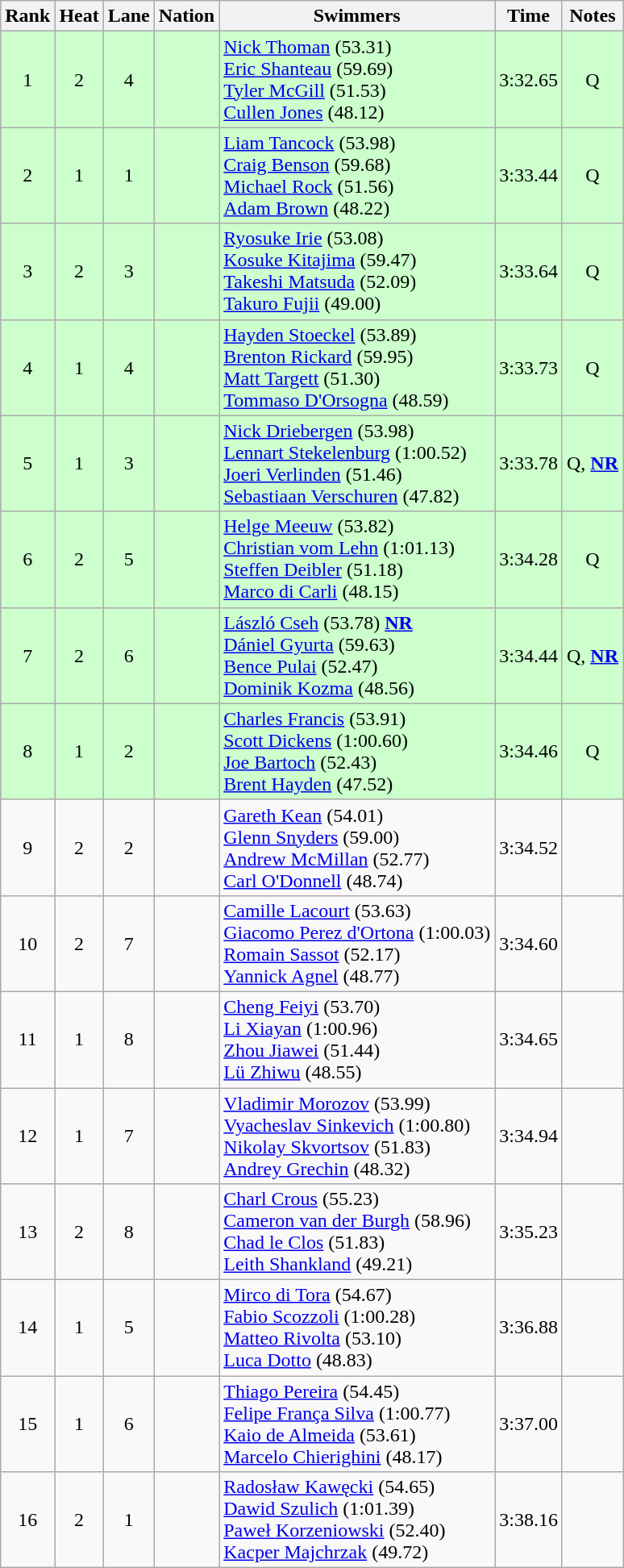<table class="wikitable sortable" style="text-align:center">
<tr>
<th>Rank</th>
<th>Heat</th>
<th>Lane</th>
<th>Nation</th>
<th>Swimmers</th>
<th>Time</th>
<th>Notes</th>
</tr>
<tr bgcolor=#ccffcc>
<td>1</td>
<td>2</td>
<td>4</td>
<td align=left></td>
<td align=left><a href='#'>Nick Thoman</a> (53.31)<br><a href='#'>Eric Shanteau</a> (59.69)<br><a href='#'>Tyler McGill</a> (51.53)<br><a href='#'>Cullen Jones</a> (48.12)</td>
<td>3:32.65</td>
<td>Q</td>
</tr>
<tr bgcolor=#ccffcc>
<td>2</td>
<td>1</td>
<td>1</td>
<td align=left></td>
<td align=left><a href='#'>Liam Tancock</a> (53.98)<br><a href='#'>Craig Benson</a> (59.68)<br><a href='#'>Michael Rock</a> (51.56)<br><a href='#'>Adam Brown</a> (48.22)</td>
<td>3:33.44</td>
<td>Q</td>
</tr>
<tr bgcolor=#ccffcc>
<td>3</td>
<td>2</td>
<td>3</td>
<td align=left></td>
<td align=left><a href='#'>Ryosuke Irie</a> (53.08)<br><a href='#'>Kosuke Kitajima</a> (59.47)<br><a href='#'>Takeshi Matsuda</a> (52.09)<br><a href='#'>Takuro Fujii</a> (49.00)</td>
<td>3:33.64</td>
<td>Q</td>
</tr>
<tr bgcolor=#ccffcc>
<td>4</td>
<td>1</td>
<td>4</td>
<td align=left></td>
<td align=left><a href='#'>Hayden Stoeckel</a> (53.89)<br><a href='#'>Brenton Rickard</a> (59.95)<br><a href='#'>Matt Targett</a> (51.30)<br><a href='#'>Tommaso D'Orsogna</a> (48.59)</td>
<td>3:33.73</td>
<td>Q</td>
</tr>
<tr bgcolor=#ccffcc>
<td>5</td>
<td>1</td>
<td>3</td>
<td align=left></td>
<td align=left><a href='#'>Nick Driebergen</a> (53.98)<br><a href='#'>Lennart Stekelenburg</a> (1:00.52)<br><a href='#'>Joeri Verlinden</a> (51.46)<br><a href='#'>Sebastiaan Verschuren</a> (47.82)</td>
<td>3:33.78</td>
<td>Q, <strong><a href='#'>NR</a></strong></td>
</tr>
<tr bgcolor=#ccffcc>
<td>6</td>
<td>2</td>
<td>5</td>
<td align=left></td>
<td align=left><a href='#'>Helge Meeuw</a> (53.82)<br><a href='#'>Christian vom Lehn</a> (1:01.13)<br><a href='#'>Steffen Deibler</a> (51.18)<br><a href='#'>Marco di Carli</a> (48.15)</td>
<td>3:34.28</td>
<td>Q</td>
</tr>
<tr bgcolor=#ccffcc>
<td>7</td>
<td>2</td>
<td>6</td>
<td align=left></td>
<td align=left><a href='#'>László Cseh</a> (53.78) <strong><a href='#'>NR</a></strong><br><a href='#'>Dániel Gyurta</a> (59.63)<br><a href='#'>Bence Pulai</a> (52.47)<br><a href='#'>Dominik Kozma</a> (48.56)</td>
<td>3:34.44</td>
<td>Q, <strong><a href='#'>NR</a></strong></td>
</tr>
<tr bgcolor=#ccffcc>
<td>8</td>
<td>1</td>
<td>2</td>
<td align=left></td>
<td align=left><a href='#'>Charles Francis</a> (53.91)<br><a href='#'>Scott Dickens</a> (1:00.60)<br><a href='#'>Joe Bartoch</a> (52.43)<br><a href='#'>Brent Hayden</a> (47.52)</td>
<td>3:34.46</td>
<td>Q</td>
</tr>
<tr>
<td>9</td>
<td>2</td>
<td>2</td>
<td align=left></td>
<td align=left><a href='#'>Gareth Kean</a> (54.01)<br><a href='#'>Glenn Snyders</a> (59.00)<br><a href='#'>Andrew McMillan</a> (52.77)<br><a href='#'>Carl O'Donnell</a> (48.74)</td>
<td>3:34.52</td>
<td></td>
</tr>
<tr>
<td>10</td>
<td>2</td>
<td>7</td>
<td align=left></td>
<td align=left><a href='#'>Camille Lacourt</a> (53.63)<br><a href='#'>Giacomo Perez d'Ortona</a> (1:00.03)<br><a href='#'>Romain Sassot</a> (52.17)<br><a href='#'>Yannick Agnel</a> (48.77)</td>
<td>3:34.60</td>
<td></td>
</tr>
<tr>
<td>11</td>
<td>1</td>
<td>8</td>
<td align=left></td>
<td align=left><a href='#'>Cheng Feiyi</a> (53.70)<br><a href='#'>Li Xiayan</a> (1:00.96)<br><a href='#'>Zhou Jiawei</a> (51.44)<br><a href='#'>Lü Zhiwu</a> (48.55)</td>
<td>3:34.65</td>
<td></td>
</tr>
<tr>
<td>12</td>
<td>1</td>
<td>7</td>
<td align=left></td>
<td align=left><a href='#'>Vladimir Morozov</a> (53.99)<br><a href='#'>Vyacheslav Sinkevich</a> (1:00.80)<br><a href='#'>Nikolay Skvortsov</a> (51.83)<br><a href='#'>Andrey Grechin</a> (48.32)</td>
<td>3:34.94</td>
<td></td>
</tr>
<tr>
<td>13</td>
<td>2</td>
<td>8</td>
<td align=left></td>
<td align=left><a href='#'>Charl Crous</a> (55.23)<br><a href='#'>Cameron van der Burgh</a> (58.96)<br><a href='#'>Chad le Clos</a> (51.83)<br><a href='#'>Leith Shankland</a> (49.21)</td>
<td>3:35.23</td>
<td></td>
</tr>
<tr>
<td>14</td>
<td>1</td>
<td>5</td>
<td align=left></td>
<td align=left><a href='#'>Mirco di Tora</a> (54.67)<br><a href='#'>Fabio Scozzoli</a> (1:00.28)<br><a href='#'>Matteo Rivolta</a> (53.10)<br><a href='#'>Luca Dotto</a> (48.83)</td>
<td>3:36.88</td>
<td></td>
</tr>
<tr>
<td>15</td>
<td>1</td>
<td>6</td>
<td align=left></td>
<td align=left><a href='#'>Thiago Pereira</a> (54.45)<br><a href='#'>Felipe França Silva</a> (1:00.77)<br><a href='#'>Kaio de Almeida</a> (53.61)<br><a href='#'>Marcelo Chierighini</a> (48.17)</td>
<td>3:37.00</td>
<td></td>
</tr>
<tr>
<td>16</td>
<td>2</td>
<td>1</td>
<td align=left></td>
<td align=left><a href='#'>Radosław Kawęcki</a> (54.65)<br><a href='#'>Dawid Szulich</a> (1:01.39)<br><a href='#'>Paweł Korzeniowski</a> (52.40)<br><a href='#'>Kacper Majchrzak</a> (49.72)</td>
<td>3:38.16</td>
<td></td>
</tr>
</table>
